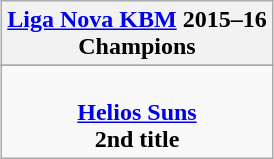<table class="wikitable" style="text-align: center; margin: 0 auto;">
<tr>
<th><a href='#'>Liga Nova KBM</a> 2015–16<br>Champions</th>
</tr>
<tr>
</tr>
<tr>
<td> <br><strong><a href='#'>Helios Suns</a></strong><br><strong>2nd title</strong></td>
</tr>
</table>
